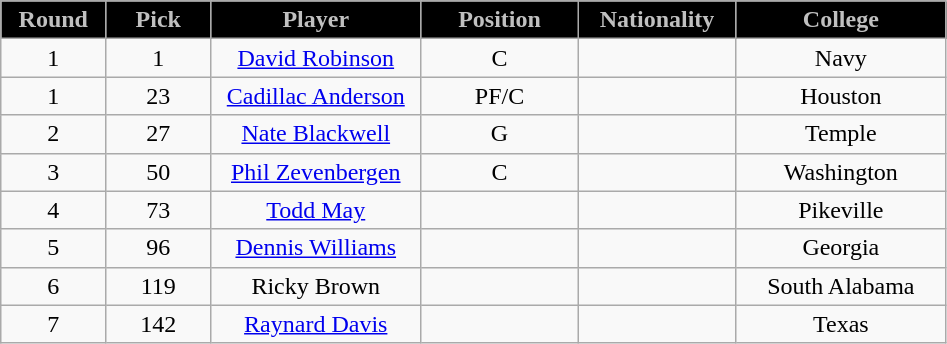<table class="wikitable sortable sortable">
<tr>
<th style="background:#000000; color:#c0c0c0" width="10%">Round</th>
<th style="background:#000000; color:#c0c0c0" width="10%">Pick</th>
<th style="background:#000000; color:#c0c0c0" width="20%">Player</th>
<th style="background:#000000; color:#c0c0c0" width="15%">Position</th>
<th style="background:#000000; color:#c0c0c0" width="15%">Nationality</th>
<th style="background:#000000; color:#c0c0c0" width="20%">College</th>
</tr>
<tr style="text-align: center">
<td>1</td>
<td>1</td>
<td><a href='#'>David Robinson</a></td>
<td>C</td>
<td></td>
<td>Navy</td>
</tr>
<tr style="text-align: center">
<td>1</td>
<td>23</td>
<td><a href='#'>Cadillac Anderson</a></td>
<td>PF/C</td>
<td></td>
<td>Houston</td>
</tr>
<tr style="text-align: center">
<td>2</td>
<td>27</td>
<td><a href='#'>Nate Blackwell</a></td>
<td>G</td>
<td></td>
<td>Temple</td>
</tr>
<tr style="text-align: center">
<td>3</td>
<td>50</td>
<td><a href='#'>Phil Zevenbergen</a></td>
<td>C</td>
<td></td>
<td>Washington</td>
</tr>
<tr style="text-align: center">
<td>4</td>
<td>73</td>
<td><a href='#'>Todd May</a></td>
<td></td>
<td></td>
<td>Pikeville</td>
</tr>
<tr style="text-align: center">
<td>5</td>
<td>96</td>
<td><a href='#'>Dennis Williams</a></td>
<td></td>
<td></td>
<td>Georgia</td>
</tr>
<tr style="text-align: center">
<td>6</td>
<td>119</td>
<td>Ricky Brown</td>
<td></td>
<td></td>
<td>South Alabama</td>
</tr>
<tr style="text-align: center">
<td>7</td>
<td>142</td>
<td><a href='#'>Raynard Davis</a></td>
<td></td>
<td></td>
<td>Texas</td>
</tr>
</table>
